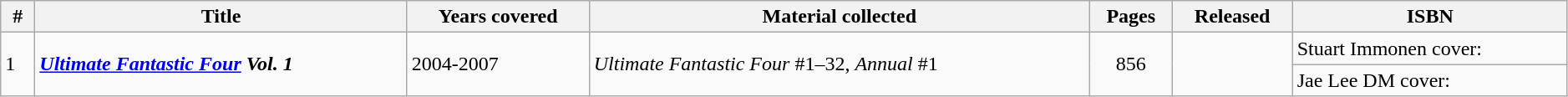<table class="wikitable sortable" width=99%>
<tr>
<th class="unsortable" width=20px>#</th>
<th>Title</th>
<th>Years covered</th>
<th class="unsortable">Material collected</th>
<th>Pages</th>
<th>Released</th>
<th class="unsortable">ISBN</th>
</tr>
<tr>
<td rowspan=2>1</td>
<td rowspan=2><strong><em><a href='#'>Ultimate Fantastic Four</a> Vol. 1</em></strong></td>
<td rowspan=2>2004-2007</td>
<td rowspan=2><em>Ultimate Fantastic Four</em> #1–32, <em>Annual</em> #1</td>
<td style="text-align: center;" rowspan=2>856</td>
<td rowspan=2></td>
<td>Stuart Immonen cover: </td>
</tr>
<tr>
<td>Jae Lee DM cover: </td>
</tr>
</table>
